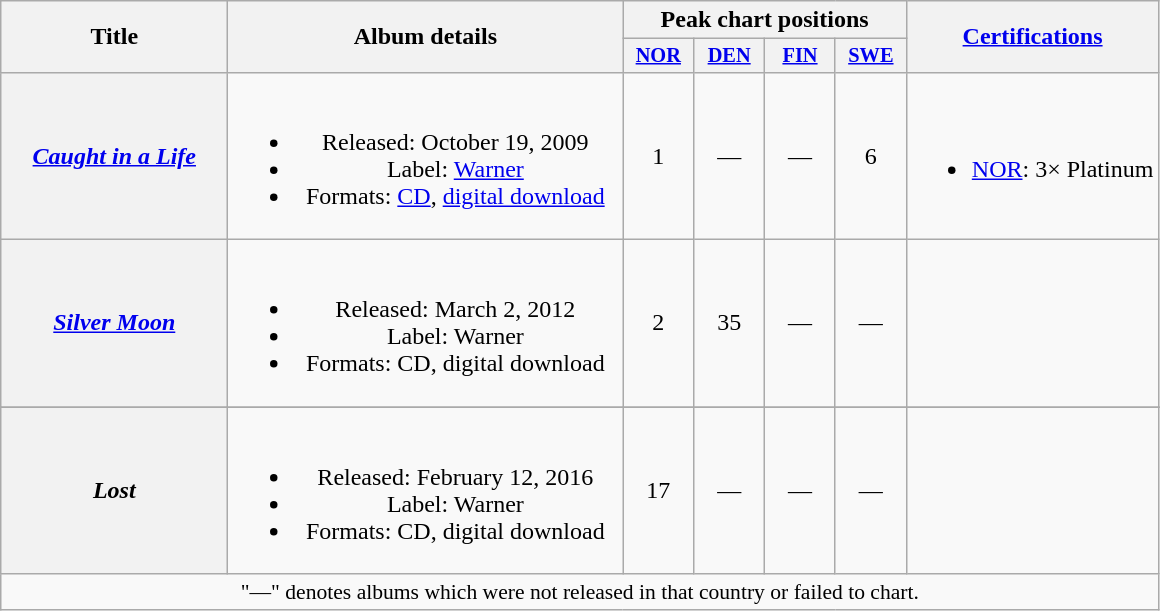<table class="wikitable plainrowheaders" style="text-align:center;" border="1">
<tr>
<th scope="col" rowspan="2" style="width:9em;">Title</th>
<th scope="col" rowspan="2" style="width:16em;">Album details</th>
<th scope="col" colspan="4">Peak chart positions</th>
<th scope="col" rowspan="2"><a href='#'>Certifications</a></th>
</tr>
<tr>
<th scope="col" style="width:3em;font-size:85%;"><a href='#'>NOR</a><br></th>
<th scope="col" style="width:3em;font-size:85%;"><a href='#'>DEN</a><br></th>
<th scope="col" style="width:3em;font-size:85%;"><a href='#'>FIN</a><br></th>
<th scope="col" style="width:3em;font-size:85%;"><a href='#'>SWE</a><br></th>
</tr>
<tr>
<th scope="row"><em><a href='#'>Caught in a Life</a></em></th>
<td><br><ul><li>Released: October 19, 2009</li><li>Label: <a href='#'>Warner</a></li><li>Formats: <a href='#'>CD</a>, <a href='#'>digital download</a></li></ul></td>
<td>1</td>
<td>—</td>
<td>—</td>
<td>6</td>
<td><br><ul><li><a href='#'>NOR</a>: 3× Platinum</li></ul></td>
</tr>
<tr>
<th scope="row"><em><a href='#'>Silver Moon</a></em></th>
<td><br><ul><li>Released: March 2, 2012</li><li>Label: Warner</li><li>Formats: CD, digital download</li></ul></td>
<td>2</td>
<td>35</td>
<td>—</td>
<td>—</td>
<td></td>
</tr>
<tr>
</tr>
<tr>
<th scope="row"><em>Lost</em></th>
<td><br><ul><li>Released: February 12, 2016</li><li>Label: Warner</li><li>Formats: CD, digital download</li></ul></td>
<td>17</td>
<td>—</td>
<td>—</td>
<td>—</td>
<td></td>
</tr>
<tr>
<td colspan="14" style="font-size:90%;">"—" denotes albums which were not released in that country or failed to chart.</td>
</tr>
</table>
